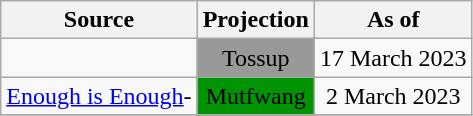<table class="wikitable" style="text-align:center">
<tr>
<th>Source</th>
<th colspan=2>Projection</th>
<th>As of</th>
</tr>
<tr>
<td align="left"></td>
<td colspan=2 bgcolor=#999999>Tossup</td>
<td>17 March 2023</td>
</tr>
<tr>
<td align="left"><a href='#'>Enough is Enough</a>-<br></td>
<td colspan=2 bgcolor=#009404>Mutfwang</td>
<td>2 March 2023</td>
</tr>
<tr>
</tr>
</table>
